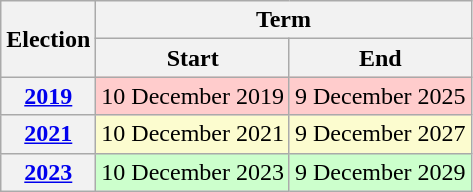<table class="wikitable" style="text-align:center">
<tr>
<th rowspan="2">Election</th>
<th colspan="2">Term</th>
</tr>
<tr>
<th>Start</th>
<th>End</th>
</tr>
<tr>
<th><a href='#'>2019</a></th>
<td bgcolor="#fcc">10 December 2019</td>
<td bgcolor="#fcc">9 December 2025</td>
</tr>
<tr>
<th><a href='#'>2021</a></th>
<td bgcolor="#fcfccf">10 December 2021</td>
<td bgcolor="#fcfccf">9 December 2027</td>
</tr>
<tr>
<th><a href='#'>2023</a></th>
<td bgcolor="#cfc">10 December 2023</td>
<td bgcolor="#cfc">9 December 2029</td>
</tr>
</table>
